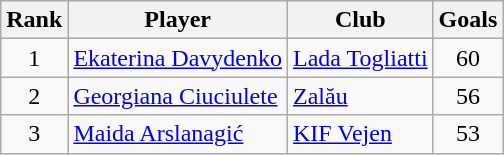<table class="wikitable sortable" style="text-align:center">
<tr>
<th>Rank</th>
<th>Player</th>
<th>Club</th>
<th>Goals</th>
</tr>
<tr>
<td>1</td>
<td align="left"> <a href='#'>Ekaterina Davydenko</a></td>
<td align="left"> <a href='#'>Lada Togliatti</a></td>
<td>60</td>
</tr>
<tr>
<td>2</td>
<td align="left"> <a href='#'>Georgiana Ciuciulete</a></td>
<td align="left"> <a href='#'>Zalău</a></td>
<td>56</td>
</tr>
<tr>
<td>3</td>
<td align="left"> <a href='#'>Maida Arslanagić</a></td>
<td align="left"> <a href='#'>KIF Vejen</a></td>
<td>53</td>
</tr>
</table>
